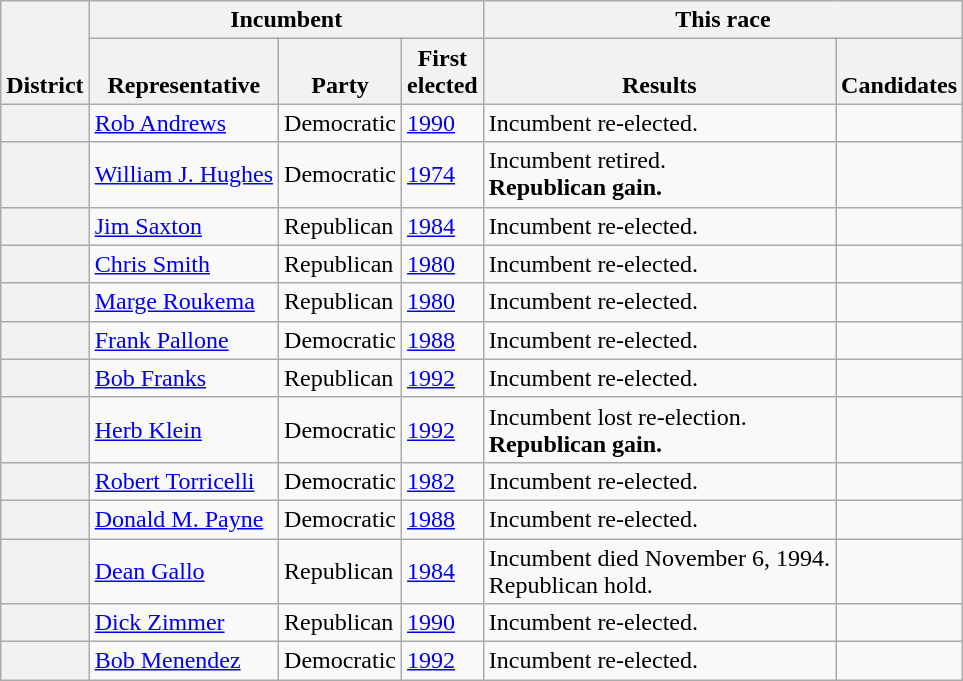<table class=wikitable>
<tr valign=bottom>
<th rowspan=2>District</th>
<th colspan=3>Incumbent</th>
<th colspan=2>This race</th>
</tr>
<tr valign=bottom>
<th>Representative</th>
<th>Party</th>
<th>First<br>elected</th>
<th>Results</th>
<th>Candidates</th>
</tr>
<tr>
<th></th>
<td><a href='#'>Rob Andrews</a></td>
<td>Democratic</td>
<td><a href='#'>1990</a></td>
<td>Incumbent re-elected.</td>
<td nowrap></td>
</tr>
<tr>
<th></th>
<td><a href='#'>William J. Hughes</a></td>
<td>Democratic</td>
<td><a href='#'>1974</a></td>
<td>Incumbent retired.<br><strong>Republican gain.</strong></td>
<td nowrap></td>
</tr>
<tr>
<th></th>
<td><a href='#'>Jim Saxton</a></td>
<td>Republican</td>
<td><a href='#'>1984</a></td>
<td>Incumbent re-elected.</td>
<td nowrap></td>
</tr>
<tr>
<th></th>
<td><a href='#'>Chris Smith</a></td>
<td>Republican</td>
<td><a href='#'>1980</a></td>
<td>Incumbent re-elected.</td>
<td nowrap></td>
</tr>
<tr>
<th></th>
<td><a href='#'>Marge Roukema</a></td>
<td>Republican</td>
<td><a href='#'>1980</a></td>
<td>Incumbent re-elected.</td>
<td nowrap></td>
</tr>
<tr>
<th></th>
<td><a href='#'>Frank Pallone</a></td>
<td>Democratic</td>
<td><a href='#'>1988</a></td>
<td>Incumbent re-elected.</td>
<td nowrap></td>
</tr>
<tr>
<th></th>
<td><a href='#'>Bob Franks</a></td>
<td>Republican</td>
<td><a href='#'>1992</a></td>
<td>Incumbent re-elected.</td>
<td nowrap></td>
</tr>
<tr>
<th></th>
<td><a href='#'>Herb Klein</a></td>
<td>Democratic</td>
<td><a href='#'>1992</a></td>
<td>Incumbent lost re-election.<br><strong>Republican gain.</strong></td>
<td nowrap></td>
</tr>
<tr>
<th></th>
<td><a href='#'>Robert Torricelli</a></td>
<td>Democratic</td>
<td><a href='#'>1982</a></td>
<td>Incumbent re-elected.</td>
<td nowrap></td>
</tr>
<tr>
<th></th>
<td><a href='#'>Donald M. Payne</a></td>
<td>Democratic</td>
<td><a href='#'>1988</a></td>
<td>Incumbent re-elected.</td>
<td nowrap></td>
</tr>
<tr>
<th></th>
<td><a href='#'>Dean Gallo</a></td>
<td>Republican</td>
<td><a href='#'>1984</a></td>
<td>Incumbent died November 6, 1994.<br>Republican hold.</td>
<td nowrap></td>
</tr>
<tr>
<th></th>
<td><a href='#'>Dick Zimmer</a></td>
<td>Republican</td>
<td><a href='#'>1990</a></td>
<td>Incumbent re-elected.</td>
<td nowrap></td>
</tr>
<tr>
<th></th>
<td><a href='#'>Bob Menendez</a></td>
<td>Democratic</td>
<td><a href='#'>1992</a></td>
<td>Incumbent re-elected.</td>
<td nowrap></td>
</tr>
</table>
